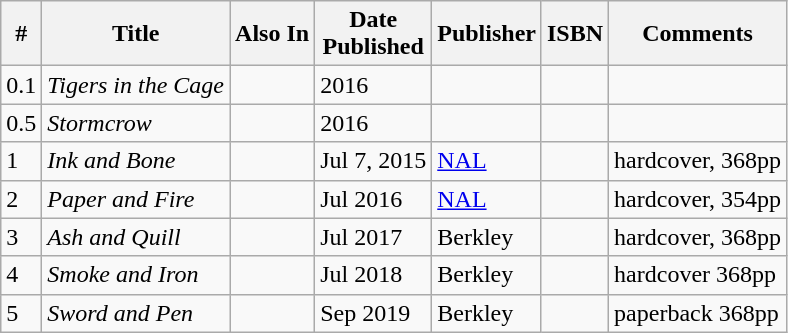<table class="wikitable">
<tr>
<th>#</th>
<th>Title</th>
<th>Also In</th>
<th>Date<br>Published</th>
<th>Publisher</th>
<th>ISBN</th>
<th>Comments</th>
</tr>
<tr>
<td>0.1</td>
<td><em>Tigers in the Cage</em></td>
<td></td>
<td>2016</td>
<td></td>
<td></td>
<td></td>
</tr>
<tr>
<td>0.5</td>
<td><em>Stormcrow</em></td>
<td></td>
<td>2016</td>
<td></td>
<td></td>
<td></td>
</tr>
<tr>
<td>1</td>
<td><em>Ink and Bone</em></td>
<td></td>
<td>Jul 7, 2015</td>
<td><a href='#'>NAL</a></td>
<td></td>
<td>hardcover, 368pp</td>
</tr>
<tr>
<td>2</td>
<td><em>Paper and Fire</em></td>
<td></td>
<td>Jul 2016</td>
<td><a href='#'>NAL</a></td>
<td></td>
<td>hardcover, 354pp</td>
</tr>
<tr>
<td>3</td>
<td><em>Ash and Quill</em></td>
<td></td>
<td>Jul 2017</td>
<td>Berkley</td>
<td></td>
<td>hardcover, 368pp</td>
</tr>
<tr>
<td>4</td>
<td><em>Smoke and Iron</em></td>
<td></td>
<td>Jul 2018</td>
<td>Berkley</td>
<td></td>
<td>hardcover 368pp</td>
</tr>
<tr>
<td>5</td>
<td><em>Sword and Pen</em></td>
<td></td>
<td>Sep 2019</td>
<td>Berkley</td>
<td></td>
<td>paperback 368pp</td>
</tr>
</table>
